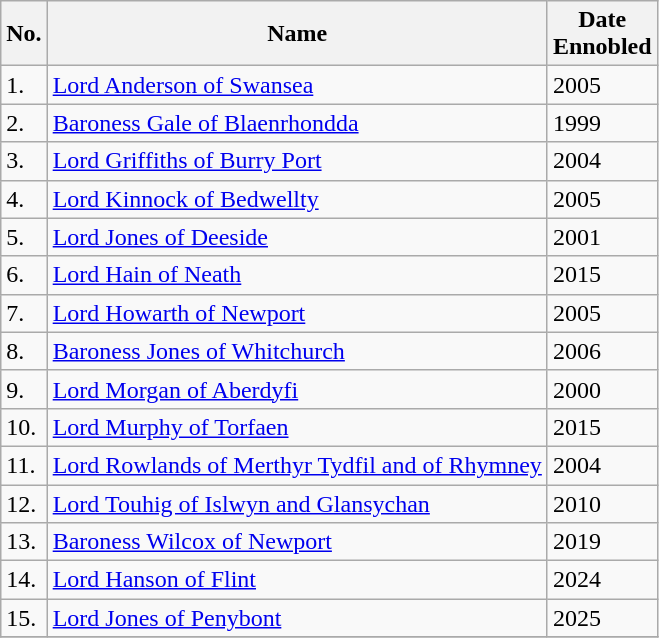<table class="wikitable sortable">
<tr>
<th>No.</th>
<th>Name</th>
<th>Date<br>Ennobled</th>
</tr>
<tr>
<td>1.</td>
<td><a href='#'>Lord Anderson of Swansea</a></td>
<td>2005</td>
</tr>
<tr>
<td>2.</td>
<td><a href='#'>Baroness Gale of Blaenrhondda</a></td>
<td>1999</td>
</tr>
<tr>
<td>3.</td>
<td><a href='#'>Lord Griffiths of Burry Port</a></td>
<td>2004</td>
</tr>
<tr>
<td>4.</td>
<td><a href='#'>Lord Kinnock of Bedwellty</a></td>
<td>2005</td>
</tr>
<tr>
<td>5.</td>
<td><a href='#'>Lord Jones of Deeside</a></td>
<td>2001</td>
</tr>
<tr>
<td>6.</td>
<td><a href='#'>Lord Hain of Neath</a></td>
<td>2015</td>
</tr>
<tr>
<td>7.</td>
<td><a href='#'>Lord Howarth of Newport</a></td>
<td>2005</td>
</tr>
<tr>
<td>8.</td>
<td><a href='#'>Baroness Jones of Whitchurch</a></td>
<td>2006</td>
</tr>
<tr>
<td>9.</td>
<td><a href='#'>Lord Morgan of Aberdyfi</a></td>
<td>2000</td>
</tr>
<tr>
<td>10.</td>
<td><a href='#'>Lord Murphy of Torfaen</a></td>
<td>2015</td>
</tr>
<tr>
<td>11.</td>
<td><a href='#'>Lord Rowlands of Merthyr Tydfil and of Rhymney</a></td>
<td>2004</td>
</tr>
<tr>
<td>12.</td>
<td><a href='#'>Lord Touhig of Islwyn and Glansychan</a></td>
<td>2010</td>
</tr>
<tr>
<td>13.</td>
<td><a href='#'>Baroness Wilcox of Newport</a></td>
<td>2019</td>
</tr>
<tr>
<td>14.</td>
<td><a href='#'>Lord Hanson of Flint</a></td>
<td>2024</td>
</tr>
<tr>
<td>15.</td>
<td><a href='#'> Lord Jones of Penybont</a></td>
<td>2025</td>
</tr>
<tr>
</tr>
</table>
